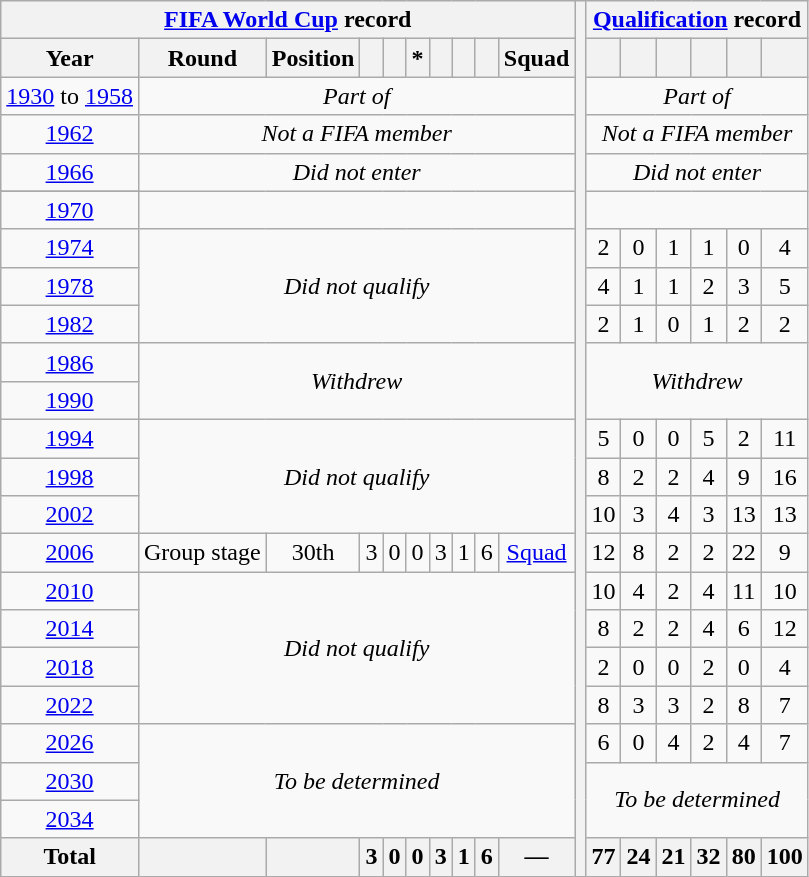<table class="wikitable" style="text-align: center;">
<tr>
<th colspan=10><a href='#'>FIFA World Cup</a> record</th>
<th rowspan=39></th>
<th colspan=6><a href='#'>Qualification</a> record</th>
</tr>
<tr>
<th>Year</th>
<th>Round</th>
<th>Position</th>
<th></th>
<th></th>
<th>*</th>
<th></th>
<th></th>
<th></th>
<th>Squad</th>
<th></th>
<th></th>
<th></th>
<th></th>
<th></th>
<th></th>
</tr>
<tr>
<td><a href='#'>1930</a> to <a href='#'>1958</a></td>
<td colspan=9><em>Part of </em></td>
<td colspan=6><em>Part of </em></td>
</tr>
<tr>
<td> <a href='#'>1962</a></td>
<td colspan=9><em>Not a FIFA member</em></td>
<td colspan=6><em>Not a FIFA member</em></td>
</tr>
<tr>
<td> <a href='#'>1966</a></td>
<td colspan=9 rowspan=2><em>Did not enter</em></td>
<td colspan=6 rowspan=2><em>Did not enter</em></td>
</tr>
<tr>
</tr>
<tr>
<td> <a href='#'>1970</a></td>
</tr>
<tr>
<td> <a href='#'>1974</a></td>
<td colspan=9 rowspan=3><em>Did not qualify</em></td>
<td>2</td>
<td>0</td>
<td>1</td>
<td>1</td>
<td>0</td>
<td>4</td>
</tr>
<tr>
<td> <a href='#'>1978</a></td>
<td>4</td>
<td>1</td>
<td>1</td>
<td>2</td>
<td>3</td>
<td>5</td>
</tr>
<tr>
<td> <a href='#'>1982</a></td>
<td>2</td>
<td>1</td>
<td>0</td>
<td>1</td>
<td>2</td>
<td>2</td>
</tr>
<tr>
<td> <a href='#'>1986</a></td>
<td colspan=9 rowspan=2><em>Withdrew</em></td>
<td colspan=6 rowspan=2><em>Withdrew</em></td>
</tr>
<tr>
<td> <a href='#'>1990</a></td>
</tr>
<tr>
<td> <a href='#'>1994</a></td>
<td colspan=9 rowspan=3><em>Did not qualify</em></td>
<td>5</td>
<td>0</td>
<td>0</td>
<td>5</td>
<td>2</td>
<td>11</td>
</tr>
<tr>
<td> <a href='#'>1998</a></td>
<td>8</td>
<td>2</td>
<td>2</td>
<td>4</td>
<td>9</td>
<td>16</td>
</tr>
<tr>
<td>  <a href='#'>2002</a></td>
<td>10</td>
<td>3</td>
<td>4</td>
<td>3</td>
<td>13</td>
<td>13</td>
</tr>
<tr>
<td> <a href='#'>2006</a></td>
<td>Group stage</td>
<td>30th</td>
<td>3</td>
<td>0</td>
<td>0</td>
<td>3</td>
<td>1</td>
<td>6</td>
<td><a href='#'>Squad</a></td>
<td>12</td>
<td>8</td>
<td>2</td>
<td>2</td>
<td>22</td>
<td>9</td>
</tr>
<tr>
<td> <a href='#'>2010</a></td>
<td colspan=9 rowspan=4><em>Did not qualify</em></td>
<td>10</td>
<td>4</td>
<td>2</td>
<td>4</td>
<td>11</td>
<td>10</td>
</tr>
<tr>
<td> <a href='#'>2014</a></td>
<td>8</td>
<td>2</td>
<td>2</td>
<td>4</td>
<td>6</td>
<td>12</td>
</tr>
<tr>
<td> <a href='#'>2018</a></td>
<td>2</td>
<td>0</td>
<td>0</td>
<td>2</td>
<td>0</td>
<td>4</td>
</tr>
<tr>
<td> <a href='#'>2022</a></td>
<td>8</td>
<td>3</td>
<td>3</td>
<td>2</td>
<td>8</td>
<td>7</td>
</tr>
<tr>
<td>   <a href='#'>2026</a></td>
<td colspan=9 rowspan=3><em>To be determined</em></td>
<td>6</td>
<td>0</td>
<td>4</td>
<td>2</td>
<td>4</td>
<td>7</td>
</tr>
<tr>
<td>   <a href='#'>2030</a></td>
<td colspan=6 rowspan=2><em>To be determined</em></td>
</tr>
<tr>
<td> <a href='#'>2034</a></td>
</tr>
<tr>
<th>Total</th>
<th></th>
<th></th>
<th>3</th>
<th>0</th>
<th>0</th>
<th>3</th>
<th>1</th>
<th>6</th>
<th>—</th>
<th>77</th>
<th>24</th>
<th>21</th>
<th>32</th>
<th>80</th>
<th>100</th>
</tr>
</table>
